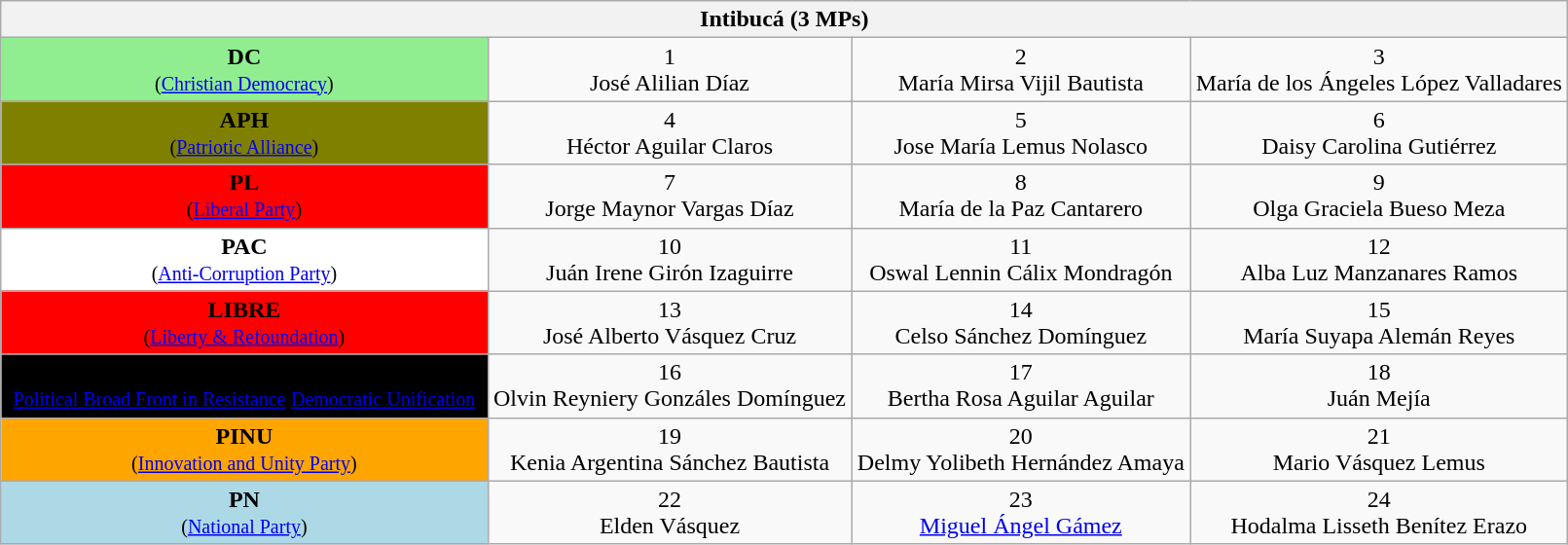<table class="wikitable" align="center" style="width: 85%">
<tr>
<th colspan=24>Intibucá (3 MPs)</th>
</tr>
<tr align="center">
<td bgcolor="lightgreen" rowspan=1><span><span><strong>DC</strong></span></span><br><small>(<a href='#'>Christian Democracy</a>)</small></td>
<td>1<br>José Alilian Díaz</td>
<td>2<br>María Mirsa Vijil Bautista</td>
<td>3<br>María de los Ángeles López Valladares</td>
</tr>
<tr align="center">
<td bgcolor="olive" rowspan=1><span><span><strong>APH</strong></span></span><br><small>(<a href='#'>Patriotic Alliance</a>)</small></td>
<td>4<br>Héctor Aguilar Claros</td>
<td>5<br>Jose María Lemus Nolasco</td>
<td>6<br>Daisy Carolina Gutiérrez</td>
</tr>
<tr align="center">
<td bgcolor="red" rowspan=1><span><span><strong>PL</strong></span></span><br><small>(<a href='#'>Liberal Party</a>)</small></td>
<td>7<br>Jorge Maynor Vargas Díaz</td>
<td>8<br>María de la Paz Cantarero</td>
<td>9<br>Olga Graciela Bueso Meza</td>
</tr>
<tr align="center">
<td bgcolor="white" rowspan=1><span><span><strong>PAC</strong></span></span><br><small>(<a href='#'>Anti-Corruption Party</a>)</small></td>
<td>10<br>Juán Irene Girón Izaguirre</td>
<td>11<br>Oswal Lennin Cálix Mondragón</td>
<td>12<br>Alba Luz Manzanares Ramos</td>
</tr>
<tr align="center">
<td bgcolor="red" rowspan=1><span><span><strong>LIBRE</strong></span></span><br><small>(<a href='#'>Liberty & Refoundation</a>)</small></td>
<td>13<br>José Alberto Vásquez Cruz</td>
<td>14<br>Celso Sánchez Domínguez</td>
<td>15<br>María Suyapa Alemán Reyes</td>
</tr>
<tr align="center">
<td bgcolor="black" rowspan=1><span><span><strong>UD/FAPER</strong></span></span><br><small>(<a href='#'>Political Broad Front in Resistance</a>/<a href='#'>Democratic Unification</a>)</small></td>
<td>16<br>Olvin Reyniery Gonzáles Domínguez</td>
<td>17<br>Bertha Rosa Aguilar Aguilar</td>
<td>18<br>Juán Mejía</td>
</tr>
<tr align="center">
<td bgcolor="orange" rowspan=1><span><span><strong>PINU</strong></span></span><br><small>(<a href='#'>Innovation and Unity Party</a>)</small></td>
<td>19<br>Kenia Argentina Sánchez Bautista</td>
<td>20<br>Delmy Yolibeth Hernández Amaya</td>
<td>21<br>Mario Vásquez Lemus</td>
</tr>
<tr align="center">
<td bgcolor="lightblue" rowspan=1><span><span><strong>PN</strong></span></span><br><small>(<a href='#'>National Party</a>)</small></td>
<td>22<br>Elden Vásquez</td>
<td>23<br><a href='#'>Miguel Ángel Gámez</a></td>
<td>24<br>Hodalma Lisseth Benítez Erazo</td>
</tr>
</table>
